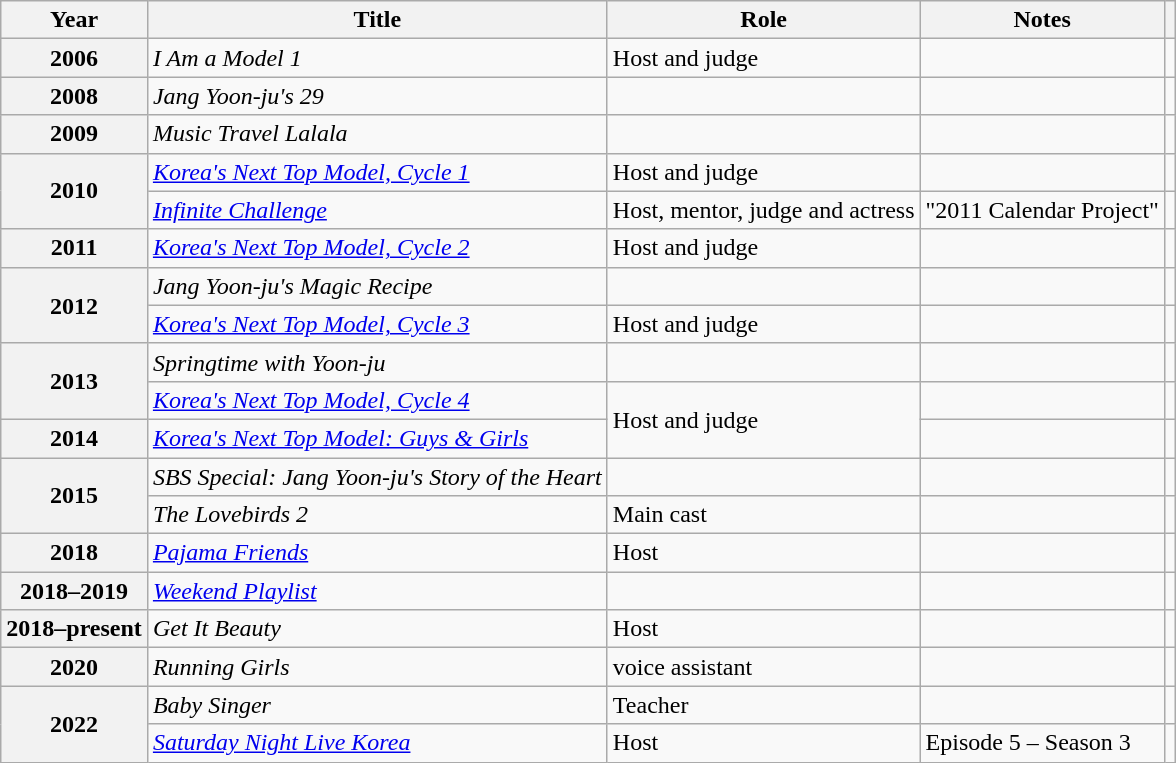<table class="wikitable plainrowheaders sortable">
<tr>
<th scope="col">Year</th>
<th scope="col">Title</th>
<th scope="col">Role</th>
<th scope="col">Notes</th>
<th scope="col" class="unsortable"></th>
</tr>
<tr>
<th scope="row">2006</th>
<td><em>I Am a Model 1</em></td>
<td>Host and judge</td>
<td></td>
<td style="text-align:center"></td>
</tr>
<tr>
<th scope="row">2008</th>
<td><em>Jang Yoon-ju's 29</em></td>
<td></td>
<td></td>
<td style="text-align:center"></td>
</tr>
<tr>
<th scope="row">2009</th>
<td><em>Music Travel Lalala</em></td>
<td></td>
<td></td>
<td style="text-align:center"></td>
</tr>
<tr>
<th scope="row" rowspan="2">2010</th>
<td><em><a href='#'>Korea's Next Top Model, Cycle 1</a></em></td>
<td>Host and judge</td>
<td></td>
<td style="text-align:center"></td>
</tr>
<tr>
<td><em><a href='#'>Infinite Challenge</a></em></td>
<td>Host, mentor, judge and actress</td>
<td>"2011 Calendar Project"</td>
<td style="text-align:center"></td>
</tr>
<tr>
<th scope="row">2011</th>
<td><em><a href='#'>Korea's Next Top Model, Cycle 2</a></em></td>
<td>Host and judge</td>
<td></td>
<td style="text-align:center"></td>
</tr>
<tr>
<th scope="row" rowspan="2">2012</th>
<td><em>Jang Yoon-ju's Magic Recipe</em></td>
<td></td>
<td></td>
<td style="text-align:center"></td>
</tr>
<tr>
<td><em><a href='#'>Korea's Next Top Model, Cycle 3</a></em></td>
<td>Host and judge</td>
<td></td>
<td style="text-align:center"></td>
</tr>
<tr>
<th scope="row" rowspan="2">2013</th>
<td><em>Springtime with Yoon-ju</em></td>
<td></td>
<td></td>
<td style="text-align:center"></td>
</tr>
<tr>
<td><em><a href='#'>Korea's Next Top Model, Cycle 4</a></em></td>
<td rowspan="2">Host and judge</td>
<td></td>
<td style="text-align:center"></td>
</tr>
<tr>
<th scope="row">2014</th>
<td><a href='#'><em>Korea's Next Top Model: Guys & Girls</em></a></td>
<td></td>
<td style="text-align:center"></td>
</tr>
<tr>
<th scope="row" rowspan="2">2015</th>
<td><em>SBS Special: Jang Yoon-ju's Story of the Heart</em></td>
<td></td>
<td></td>
<td style="text-align:center"></td>
</tr>
<tr>
<td><em>The Lovebirds 2</em></td>
<td>Main cast</td>
<td></td>
<td style="text-align:center"></td>
</tr>
<tr>
<th scope="row">2018</th>
<td><em><a href='#'>Pajama Friends</a></em></td>
<td>Host</td>
<td></td>
<td style="text-align:center"></td>
</tr>
<tr>
<th scope="row">2018–2019</th>
<td><em><a href='#'>Weekend Playlist</a></em></td>
<td></td>
<td></td>
<td style="text-align:center"></td>
</tr>
<tr>
<th scope="row">2018–present</th>
<td><em>Get It Beauty</em></td>
<td>Host</td>
<td></td>
<td style="text-align:center"></td>
</tr>
<tr>
<th scope="row">2020</th>
<td><em>Running Girls</em></td>
<td>voice assistant</td>
<td></td>
<td style="text-align:center"></td>
</tr>
<tr>
<th scope="row" rowspan="2">2022</th>
<td><em>Baby Singer</em></td>
<td>Teacher</td>
<td></td>
<td style="text-align:center"></td>
</tr>
<tr>
<td><em><a href='#'>Saturday Night Live Korea</a></em></td>
<td>Host</td>
<td>Episode 5 – Season 3</td>
<td style="text-align:center"></td>
</tr>
</table>
